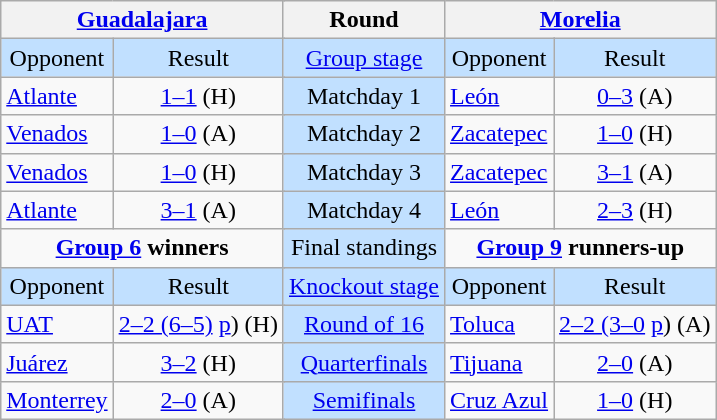<table class="wikitable" style="text-align:center">
<tr>
<th colspan=4><a href='#'>Guadalajara</a></th>
<th>Round</th>
<th colspan=4><a href='#'>Morelia</a></th>
</tr>
<tr style="background:#c1e0ff;">
<td>Opponent</td>
<td colspan=3>Result</td>
<td><a href='#'>Group stage</a></td>
<td>Opponent</td>
<td colspan=3>Result</td>
</tr>
<tr>
<td align=left><a href='#'>Atlante</a></td>
<td colspan=3><a href='#'>1–1</a> (H)</td>
<td style="background:#c1e0ff;">Matchday 1</td>
<td align=left><a href='#'>León</a></td>
<td colspan=3><a href='#'>0–3</a> (A)</td>
</tr>
<tr>
<td align=left><a href='#'>Venados</a></td>
<td colspan=3><a href='#'>1–0</a> (A)</td>
<td style="background:#c1e0ff;">Matchday 2</td>
<td align=left><a href='#'>Zacatepec</a></td>
<td colspan=3><a href='#'>1–0</a> (H)</td>
</tr>
<tr>
<td align=left><a href='#'>Venados</a></td>
<td colspan=3><a href='#'>1–0</a> (H)</td>
<td style="background:#c1e0ff;">Matchday 3</td>
<td align=left><a href='#'>Zacatepec</a></td>
<td colspan=3><a href='#'>3–1</a> (A)</td>
</tr>
<tr>
<td align=left><a href='#'>Atlante</a></td>
<td colspan=3><a href='#'>3–1</a> (A)</td>
<td style="background:#c1e0ff;">Matchday 4</td>
<td align=left><a href='#'>León</a></td>
<td colspan=3><a href='#'>2–3</a> (H)</td>
</tr>
<tr>
<td colspan=4 valign=top><strong><a href='#'>Group 6</a> winners</strong><br></td>
<td style="background:#c1e0ff;">Final standings</td>
<td colspan=4 valign=top><strong><a href='#'>Group 9</a> runners-up</strong><br></td>
</tr>
<tr style="background:#c1e0ff;">
<td>Opponent</td>
<td colspan=3>Result</td>
<td><a href='#'>Knockout stage</a></td>
<td colspan=3>Opponent</td>
<td>Result</td>
</tr>
<tr>
<td align=left><a href='#'>UAT</a></td>
<td colspan=3><a href='#'>2–2 (6–5)</a> <a href='#'>p</a>) (H)</td>
<td style="background:#c1e0ff;"><a href='#'>Round of 16</a></td>
<td align=left><a href='#'>Toluca</a></td>
<td colspan=3><a href='#'>2–2 (3–0</a> <a href='#'>p</a>) (A)</td>
</tr>
<tr>
<td align=left><a href='#'>Juárez</a></td>
<td colspan=3><a href='#'>3–2</a> (H)</td>
<td style="background:#c1e0ff;"><a href='#'>Quarterfinals</a></td>
<td align=left><a href='#'>Tijuana</a></td>
<td colspan=3><a href='#'>2–0</a> (A)</td>
</tr>
<tr>
<td align=left><a href='#'>Monterrey</a></td>
<td colspan=3><a href='#'>2–0</a> (A)</td>
<td style="background:#c1e0ff;"><a href='#'>Semifinals</a></td>
<td align=left><a href='#'>Cruz Azul</a></td>
<td colspan=3><a href='#'>1–0</a> (H)</td>
</tr>
</table>
